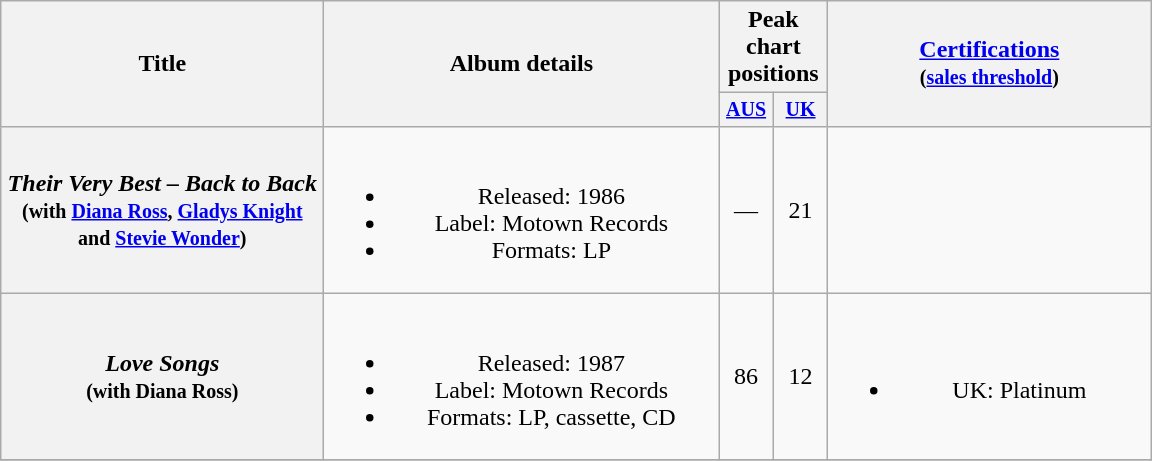<table class="wikitable plainrowheaders" style="text-align:center;">
<tr>
<th rowspan="2" style="width:13em;" scope=col>Title</th>
<th rowspan="2" style="width:16em;" scope=col>Album details</th>
<th colspan="2" scope=col>Peak chart positions</th>
<th rowspan="2" style="width:13em;" scope=col><a href='#'>Certifications</a><br><small>(<a href='#'>sales threshold</a>)</small></th>
</tr>
<tr style="font-size:smaller;">
<th width="30" scope=col><a href='#'>AUS</a><br></th>
<th width="30" scope=col><a href='#'>UK</a><br></th>
</tr>
<tr>
<th scope="row"><em>Their Very Best – Back to Back</em><br><small>(with <a href='#'>Diana Ross</a>, <a href='#'>Gladys Knight</a> and <a href='#'>Stevie Wonder</a>)</small></th>
<td><br><ul><li>Released: 1986</li><li>Label: Motown Records</li><li>Formats: LP</li></ul></td>
<td>—</td>
<td>21</td>
<td></td>
</tr>
<tr>
<th scope="row"><em>Love Songs</em><br><small>(with Diana Ross)</small></th>
<td><br><ul><li>Released: 1987</li><li>Label: Motown Records</li><li>Formats: LP, cassette, CD</li></ul></td>
<td>86</td>
<td>12</td>
<td><br><ul><li>UK: Platinum</li></ul></td>
</tr>
<tr>
</tr>
</table>
